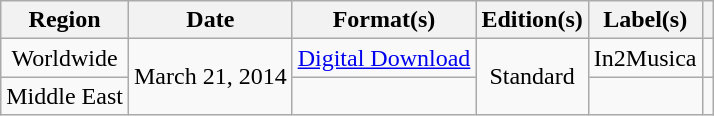<table class="wikitable unsortable" style="text-align:center;">
<tr>
<th scope="col">Region</th>
<th scope="col">Date</th>
<th scope="col">Format(s)</th>
<th scope="col">Edition(s)</th>
<th scope="col">Label(s)</th>
<th scope="col"></th>
</tr>
<tr>
<td>Worldwide</td>
<td rowspan="5">March 21, 2014</td>
<td><a href='#'>Digital Download</a></td>
<td rowspan="5">Standard</td>
<td>In2Musica</td>
<td></td>
</tr>
<tr>
<td>Middle East</td>
<td></td>
<td rowspan="2"></td>
<td></td>
</tr>
</table>
